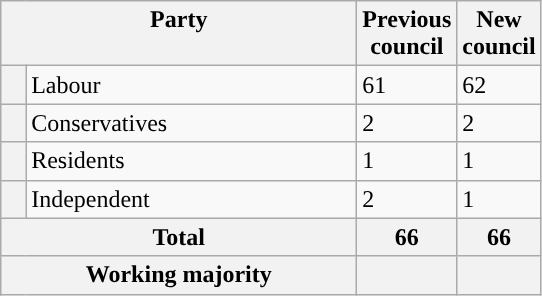<table class="wikitable">
<tr>
<th valign=top colspan="2" style="width: 230px">Party</th>
<th valign=top style="width: 30px">Previous council</th>
<th valign=top style="width: 30px">New council</th>
</tr>
<tr>
<th style="background-color: "></th>
<td>Labour</td>
<td>61</td>
<td>62</td>
</tr>
<tr>
<th style="background-color: "></th>
<td>Conservatives</td>
<td>2</td>
<td>2</td>
</tr>
<tr>
<th style="background-color: "></th>
<td>Residents</td>
<td>1</td>
<td>1</td>
</tr>
<tr>
<th style="background-color: "></th>
<td>Independent</td>
<td>2</td>
<td>1</td>
</tr>
<tr>
<th colspan=2>Total</th>
<th style="text-align: center">66</th>
<th colspan=3>66</th>
</tr>
<tr>
<th colspan=2>Working majority</th>
<th></th>
<th></th>
</tr>
</table>
